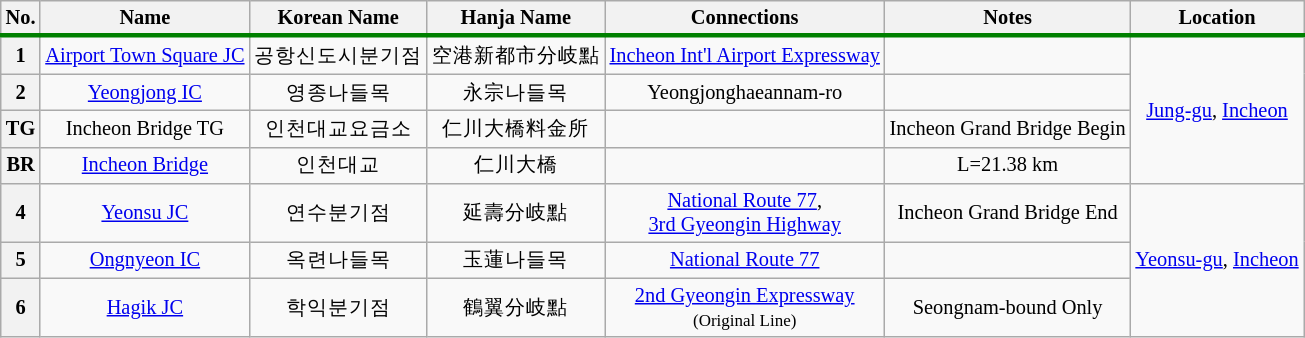<table class="wikitable" style="font-size: 85%; text-align: center;">
<tr style="border-bottom:solid 0.25em green;">
<th>No.</th>
<th>Name</th>
<th>Korean Name</th>
<th>Hanja Name</th>
<th>Connections</th>
<th>Notes</th>
<th>Location</th>
</tr>
<tr>
<th>1</th>
<td><a href='#'>Airport Town Square JC</a></td>
<td>공항신도시분기점</td>
<td>空港新都市分岐點</td>
<td> <a href='#'>Incheon Int'l Airport Expressway</a></td>
<td></td>
<td rowspan="4"><a href='#'>Jung-gu</a>, <a href='#'>Incheon</a></td>
</tr>
<tr>
<th>2</th>
<td><a href='#'>Yeongjong IC</a></td>
<td>영종나들목</td>
<td>永宗나들목</td>
<td>Yeongjonghaeannam-ro</td>
<td></td>
</tr>
<tr>
<th>TG</th>
<td>Incheon Bridge TG</td>
<td>인천대교요금소</td>
<td>仁川大橋料金所</td>
<td></td>
<td>Incheon Grand Bridge Begin</td>
</tr>
<tr>
<th>BR</th>
<td><a href='#'>Incheon Bridge</a></td>
<td>인천대교</td>
<td>仁川大橋</td>
<td></td>
<td>L=21.38 km</td>
</tr>
<tr>
<th>4</th>
<td><a href='#'>Yeonsu JC</a></td>
<td>연수분기점</td>
<td>延壽分岐點</td>
<td> <a href='#'>National Route 77</a>,<br> <a href='#'>3rd Gyeongin Highway</a></td>
<td>Incheon Grand Bridge End</td>
<td rowspan="3"><a href='#'>Yeonsu-gu</a>, <a href='#'>Incheon</a></td>
</tr>
<tr>
<th>5</th>
<td><a href='#'>Ongnyeon IC</a></td>
<td>옥련나들목</td>
<td>玉蓮나들목</td>
<td> <a href='#'>National Route 77</a></td>
<td></td>
</tr>
<tr>
<th>6</th>
<td><a href='#'>Hagik JC</a></td>
<td>학익분기점</td>
<td>鶴翼分岐點</td>
<td> <a href='#'>2nd Gyeongin Expressway</a><br><small>(Original Line)</small></td>
<td>Seongnam-bound Only</td>
</tr>
</table>
